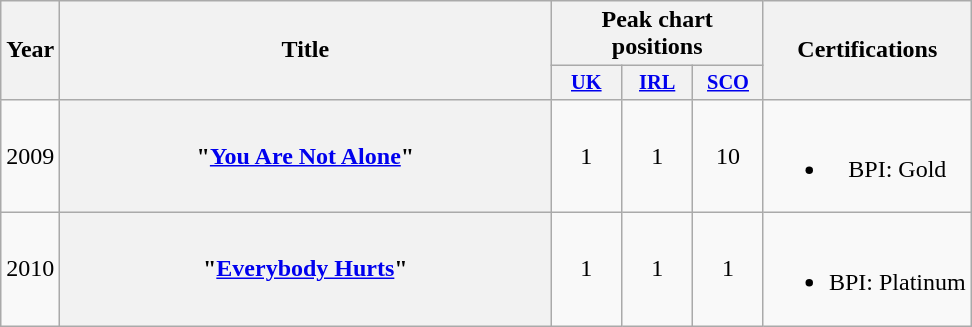<table class="wikitable plainrowheaders" style="text-align:center;" border="1">
<tr>
<th scope="col" rowspan="2" style="width:1em;">Year</th>
<th scope="col" rowspan="2" style="width:20em;">Title</th>
<th scope="col" colspan="3">Peak chart positions</th>
<th scope="col" rowspan="2">Certifications</th>
</tr>
<tr>
<th style="width:3em;font-size:85%;"><a href='#'>UK</a></th>
<th style="width:3em;font-size:85%;"><a href='#'>IRL</a></th>
<th style="width:3em;font-size:85%;"><a href='#'>SCO</a></th>
</tr>
<tr>
<td>2009</td>
<th scope="row">"<a href='#'>You Are Not Alone</a>"<br></th>
<td>1</td>
<td>1</td>
<td>10</td>
<td><br><ul><li>BPI: Gold</li></ul></td>
</tr>
<tr>
<td>2010</td>
<th scope="row">"<a href='#'>Everybody Hurts</a>"<br></th>
<td>1</td>
<td>1</td>
<td>1</td>
<td><br><ul><li>BPI: Platinum</li></ul></td>
</tr>
</table>
